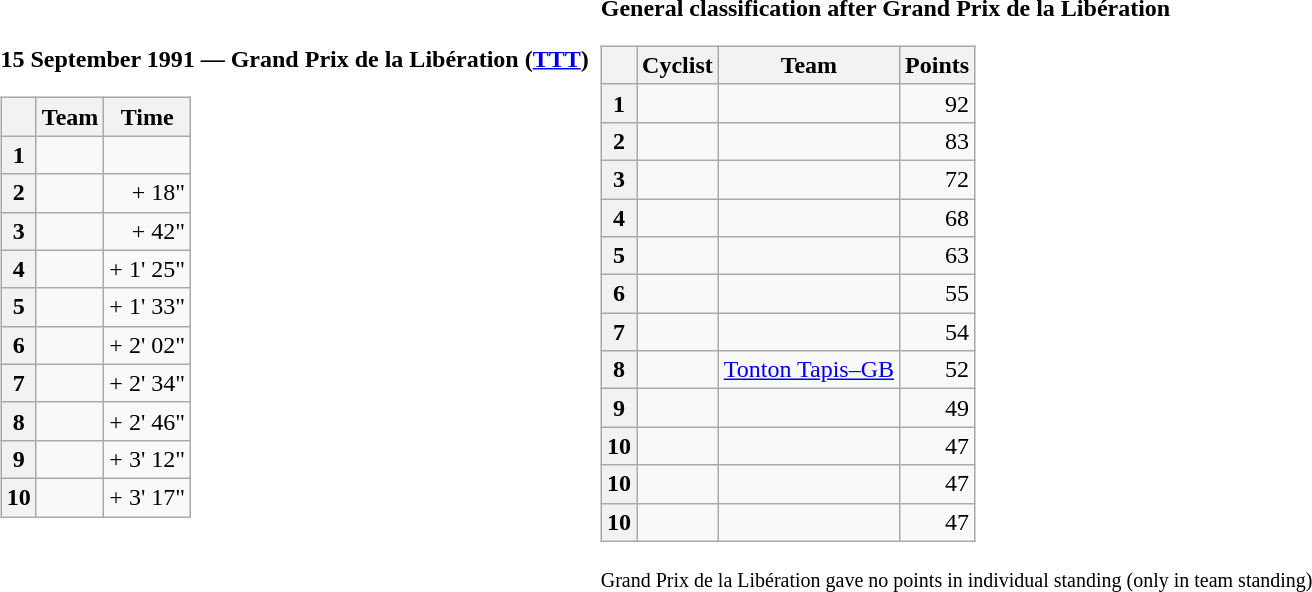<table>
<tr>
<td><strong>15 September 1991 — Grand Prix de la Libération </strong> <strong>(<a href='#'>TTT</a>)</strong><br><table class="wikitable">
<tr>
<th></th>
<th>Team</th>
<th>Time</th>
</tr>
<tr>
<th>1</th>
<td></td>
<td align="right"></td>
</tr>
<tr>
<th>2</th>
<td></td>
<td align="right">+ 18"</td>
</tr>
<tr>
<th>3</th>
<td></td>
<td align="right">+ 42"</td>
</tr>
<tr>
<th>4</th>
<td></td>
<td align="right">+ 1' 25"</td>
</tr>
<tr>
<th>5</th>
<td></td>
<td align="right">+ 1' 33"</td>
</tr>
<tr>
<th>6</th>
<td></td>
<td align="right">+ 2' 02"</td>
</tr>
<tr>
<th>7</th>
<td></td>
<td align="right">+ 2' 34"</td>
</tr>
<tr>
<th>8</th>
<td></td>
<td align="right">+ 2' 46"</td>
</tr>
<tr>
<th>9</th>
<td></td>
<td align="right">+ 3' 12"</td>
</tr>
<tr>
<th>10</th>
<td></td>
<td align="right">+ 3' 17"</td>
</tr>
</table>
</td>
<td></td>
<td><strong>General classification after Grand Prix de la Libération</strong><br><table class="wikitable">
<tr>
<th></th>
<th>Cyclist</th>
<th>Team</th>
<th>Points</th>
</tr>
<tr>
<th>1</th>
<td> </td>
<td></td>
<td align="right">92</td>
</tr>
<tr>
<th>2</th>
<td></td>
<td></td>
<td align="right">83</td>
</tr>
<tr>
<th>3</th>
<td></td>
<td></td>
<td align="right">72</td>
</tr>
<tr>
<th>4</th>
<td></td>
<td></td>
<td align="right">68</td>
</tr>
<tr>
<th>5</th>
<td></td>
<td></td>
<td align="right">63</td>
</tr>
<tr>
<th>6</th>
<td></td>
<td></td>
<td align="right">55</td>
</tr>
<tr>
<th>7</th>
<td></td>
<td></td>
<td align="right">54</td>
</tr>
<tr>
<th>8</th>
<td></td>
<td><a href='#'>Tonton Tapis–GB</a></td>
<td align="right">52</td>
</tr>
<tr>
<th>9</th>
<td></td>
<td></td>
<td align="right">49</td>
</tr>
<tr>
<th>10</th>
<td></td>
<td></td>
<td align="right">47</td>
</tr>
<tr>
<th>10</th>
<td></td>
<td></td>
<td align="right">47</td>
</tr>
<tr>
<th>10</th>
<td></td>
<td></td>
<td align="right">47</td>
</tr>
</table>
<small>Grand Prix de la Libération gave no points in individual standing (only in team standing)</small></td>
</tr>
</table>
